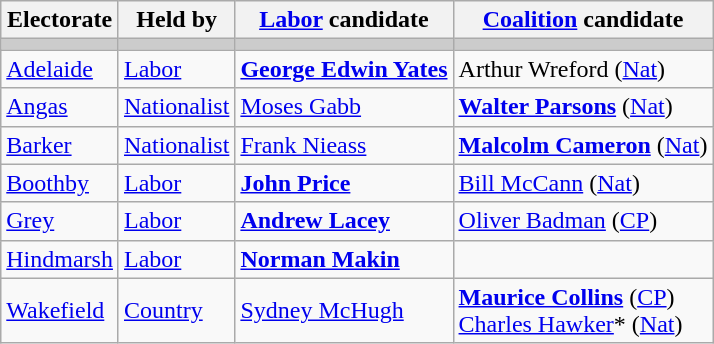<table class="wikitable">
<tr>
<th>Electorate</th>
<th>Held by</th>
<th><a href='#'>Labor</a> candidate</th>
<th><a href='#'>Coalition</a> candidate</th>
</tr>
<tr bgcolor="#cccccc">
<td></td>
<td></td>
<td></td>
<td></td>
</tr>
<tr>
<td><a href='#'>Adelaide</a></td>
<td><a href='#'>Labor</a></td>
<td><strong><a href='#'>George Edwin Yates</a></strong></td>
<td>Arthur Wreford (<a href='#'>Nat</a>)</td>
</tr>
<tr>
<td><a href='#'>Angas</a></td>
<td><a href='#'>Nationalist</a></td>
<td><a href='#'>Moses Gabb</a></td>
<td><strong><a href='#'>Walter Parsons</a></strong> (<a href='#'>Nat</a>)</td>
</tr>
<tr>
<td><a href='#'>Barker</a></td>
<td><a href='#'>Nationalist</a></td>
<td><a href='#'>Frank Nieass</a></td>
<td><strong><a href='#'>Malcolm Cameron</a></strong> (<a href='#'>Nat</a>)</td>
</tr>
<tr>
<td><a href='#'>Boothby</a></td>
<td><a href='#'>Labor</a></td>
<td><strong><a href='#'>John Price</a></strong></td>
<td><a href='#'>Bill McCann</a> (<a href='#'>Nat</a>)</td>
</tr>
<tr>
<td><a href='#'>Grey</a></td>
<td><a href='#'>Labor</a></td>
<td><strong><a href='#'>Andrew Lacey</a></strong></td>
<td><a href='#'>Oliver Badman</a> (<a href='#'>CP</a>)</td>
</tr>
<tr>
<td><a href='#'>Hindmarsh</a></td>
<td><a href='#'>Labor</a></td>
<td><strong><a href='#'>Norman Makin</a></strong></td>
<td></td>
</tr>
<tr>
<td><a href='#'>Wakefield</a></td>
<td><a href='#'>Country</a></td>
<td><a href='#'>Sydney McHugh</a></td>
<td><strong><a href='#'>Maurice Collins</a></strong> (<a href='#'>CP</a>)<br><a href='#'>Charles Hawker</a>* (<a href='#'>Nat</a>)</td>
</tr>
</table>
